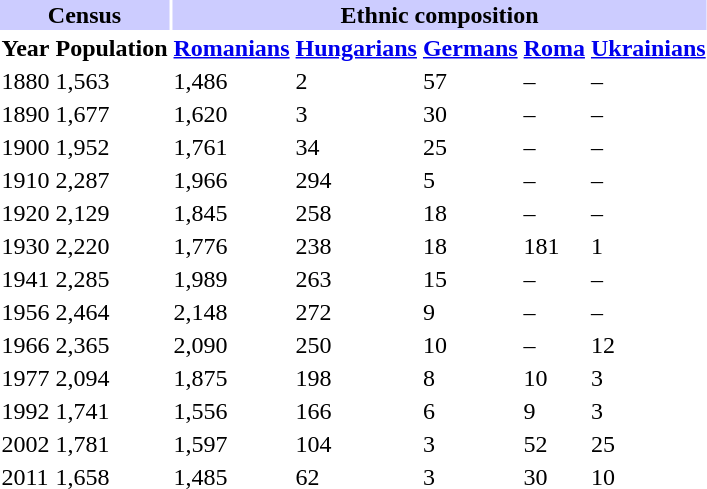<table class="toccolours">
<tr>
<th align="center" colspan="2" style="background:#ccccff;">Census</th>
<th align="center" colspan="5" style="background:#ccccff;">Ethnic composition</th>
</tr>
<tr>
<th>Year</th>
<th>Population</th>
<th><a href='#'>Romanians</a></th>
<th><a href='#'>Hungarians</a></th>
<th><a href='#'>Germans</a></th>
<th><a href='#'>Roma</a></th>
<th><a href='#'>Ukrainians</a></th>
</tr>
<tr>
<td>1880</td>
<td>1,563</td>
<td>1,486</td>
<td>2</td>
<td>57</td>
<td>–</td>
<td>–</td>
</tr>
<tr>
<td>1890</td>
<td>1,677</td>
<td>1,620</td>
<td>3</td>
<td>30</td>
<td>–</td>
<td>–</td>
</tr>
<tr>
<td>1900</td>
<td>1,952</td>
<td>1,761</td>
<td>34</td>
<td>25</td>
<td>–</td>
<td>–</td>
</tr>
<tr>
<td>1910</td>
<td>2,287</td>
<td>1,966</td>
<td>294</td>
<td>5</td>
<td>–</td>
<td>–</td>
</tr>
<tr>
<td>1920</td>
<td>2,129</td>
<td>1,845</td>
<td>258</td>
<td>18</td>
<td>–</td>
<td>–</td>
</tr>
<tr>
<td>1930</td>
<td>2,220</td>
<td>1,776</td>
<td>238</td>
<td>18</td>
<td>181</td>
<td>1</td>
</tr>
<tr>
<td>1941</td>
<td>2,285</td>
<td>1,989</td>
<td>263</td>
<td>15</td>
<td>–</td>
<td>–</td>
</tr>
<tr>
<td>1956</td>
<td>2,464</td>
<td>2,148</td>
<td>272</td>
<td>9</td>
<td>–</td>
<td>–</td>
</tr>
<tr>
<td>1966</td>
<td>2,365</td>
<td>2,090</td>
<td>250</td>
<td>10</td>
<td>–</td>
<td>12</td>
</tr>
<tr>
<td>1977</td>
<td>2,094</td>
<td>1,875</td>
<td>198</td>
<td>8</td>
<td>10</td>
<td>3</td>
</tr>
<tr>
<td>1992</td>
<td>1,741</td>
<td>1,556</td>
<td>166</td>
<td>6</td>
<td>9</td>
<td>3</td>
</tr>
<tr>
<td>2002</td>
<td>1,781</td>
<td>1,597</td>
<td>104</td>
<td>3</td>
<td>52</td>
<td>25</td>
</tr>
<tr>
<td>2011</td>
<td>1,658</td>
<td>1,485</td>
<td>62</td>
<td>3</td>
<td>30</td>
<td>10</td>
</tr>
</table>
